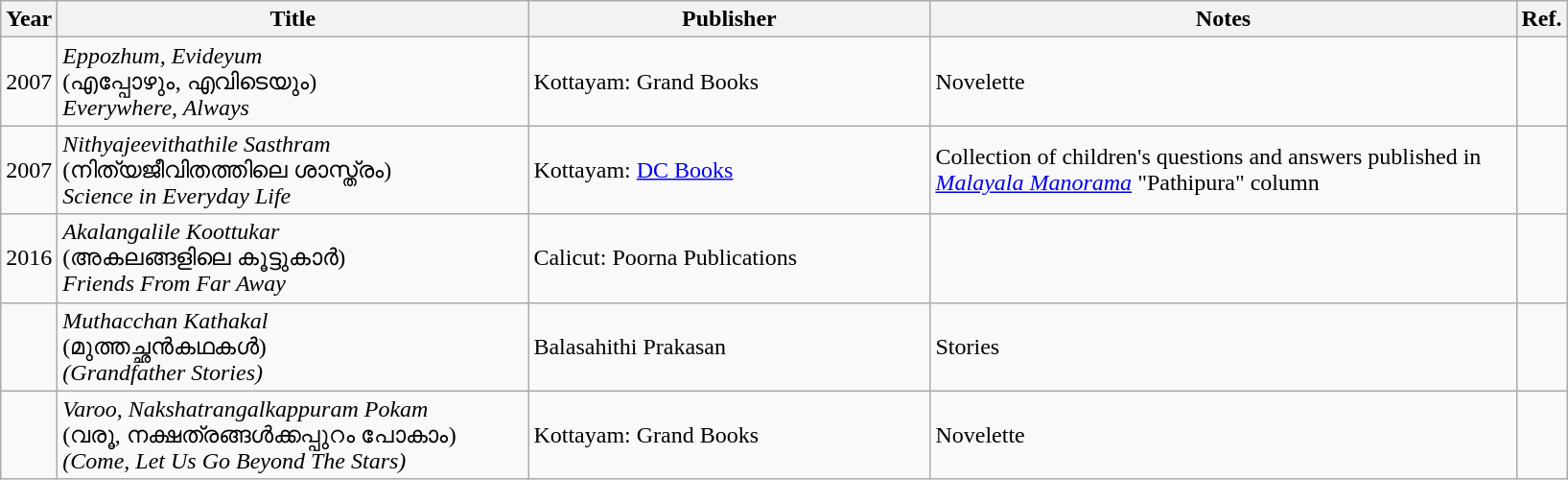<table class="wikitable">
<tr>
<th>Year</th>
<th ! style=width:20em>Title</th>
<th ! style=width:17em>Publisher</th>
<th ! style=width:25em>Notes</th>
<th>Ref.</th>
</tr>
<tr>
<td>2007</td>
<td><em>Eppozhum, Evideyum</em><br>(എപ്പോഴും, എവിടെയും)<br><em>Everywhere, Always </em></td>
<td>Kottayam: Grand Books</td>
<td>Novelette</td>
<td></td>
</tr>
<tr>
<td>2007</td>
<td><em>Nithyajeevithathile Sasthram</em><br>(നിത്യജീവിതത്തിലെ ശാസ്ത്രം)<br><em>Science in Everyday Life</em></td>
<td>Kottayam: <a href='#'>DC Books</a></td>
<td>Collection of children's questions and answers published in <em><a href='#'>Malayala Manorama</a></em> "Pathipura" column</td>
<td></td>
</tr>
<tr>
<td>2016</td>
<td><em>Akalangalile Koottukar</em><br>(അകലങ്ങളിലെ കൂട്ടുകാർ)<br><em> Friends From Far Away</em></td>
<td>Calicut: Poorna Publications</td>
<td></td>
<td></td>
</tr>
<tr>
<td></td>
<td><em>Muthacchan  Kathakal</em><br>(മുത്തച്ഛൻകഥകൾ)<br><em>(Grandfather Stories)</em></td>
<td>Balasahithi Prakasan</td>
<td>Stories</td>
<td></td>
</tr>
<tr>
<td></td>
<td><em>Varoo, Nakshatrangalkappuram Pokam</em><br>(വരൂ, നക്ഷത്രങ്ങൾക്കപ്പുറം പോകാം)<br><em>(Come, Let Us Go Beyond The Stars)</em></td>
<td>Kottayam: Grand Books</td>
<td>Novelette</td>
<td></td>
</tr>
</table>
